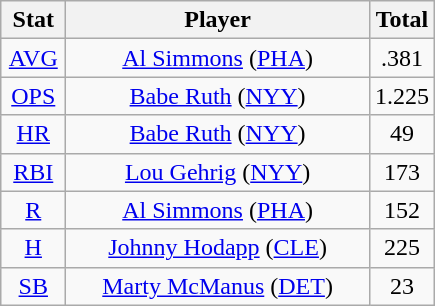<table class="wikitable" style="text-align:center;">
<tr>
<th style="width:15%;">Stat</th>
<th>Player</th>
<th style="width:15%;">Total</th>
</tr>
<tr>
<td><a href='#'>AVG</a></td>
<td><a href='#'>Al Simmons</a> (<a href='#'>PHA</a>)</td>
<td>.381</td>
</tr>
<tr>
<td><a href='#'>OPS</a></td>
<td><a href='#'>Babe Ruth</a> (<a href='#'>NYY</a>)</td>
<td>1.225</td>
</tr>
<tr>
<td><a href='#'>HR</a></td>
<td><a href='#'>Babe Ruth</a> (<a href='#'>NYY</a>)</td>
<td>49</td>
</tr>
<tr>
<td><a href='#'>RBI</a></td>
<td><a href='#'>Lou Gehrig</a> (<a href='#'>NYY</a>)</td>
<td>173</td>
</tr>
<tr>
<td><a href='#'>R</a></td>
<td><a href='#'>Al Simmons</a> (<a href='#'>PHA</a>)</td>
<td>152</td>
</tr>
<tr>
<td><a href='#'>H</a></td>
<td><a href='#'>Johnny Hodapp</a> (<a href='#'>CLE</a>)</td>
<td>225</td>
</tr>
<tr>
<td><a href='#'>SB</a></td>
<td><a href='#'>Marty McManus</a> (<a href='#'>DET</a>)</td>
<td>23</td>
</tr>
</table>
